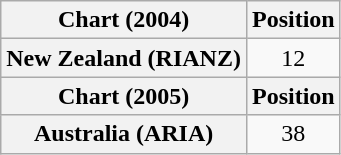<table class="wikitable plainrowheaders" style="text-align:center">
<tr>
<th scope="col">Chart (2004)</th>
<th scope="col">Position</th>
</tr>
<tr>
<th scope="row">New Zealand (RIANZ)</th>
<td>12</td>
</tr>
<tr>
<th scope="col">Chart (2005)</th>
<th scope="col">Position</th>
</tr>
<tr>
<th scope="row">Australia (ARIA)</th>
<td>38</td>
</tr>
</table>
